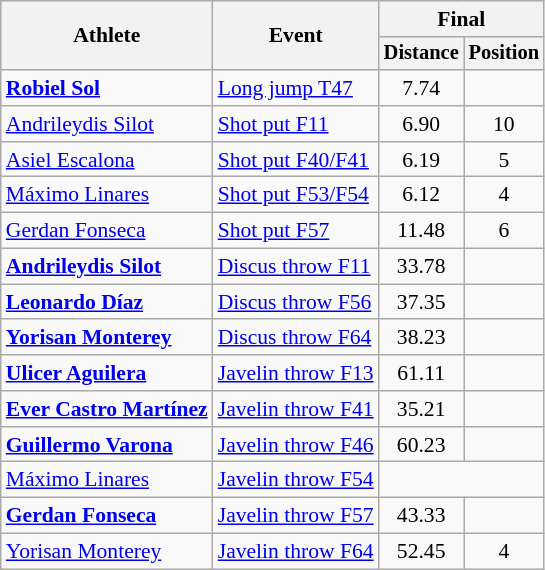<table class=wikitable style="font-size:90%">
<tr>
<th rowspan="2">Athlete</th>
<th rowspan="2">Event</th>
<th colspan="2">Final</th>
</tr>
<tr style="font-size:95%">
<th>Distance</th>
<th>Position</th>
</tr>
<tr align=center>
<td align=left><strong><a href='#'>Robiel Sol</a></strong></td>
<td align=left><a href='#'>Long jump T47</a></td>
<td>7.74</td>
<td></td>
</tr>
<tr align=center>
<td align=left><a href='#'>Andrileydis Silot</a></td>
<td align=left><a href='#'>Shot put F11</a></td>
<td>6.90</td>
<td>10</td>
</tr>
<tr align=center>
<td align=left><a href='#'>Asiel Escalona</a></td>
<td align=left><a href='#'>Shot put F40/F41</a></td>
<td>6.19</td>
<td>5</td>
</tr>
<tr align=center>
<td align=left><a href='#'>Máximo Linares</a></td>
<td align=left><a href='#'>Shot put F53/F54</a></td>
<td>6.12</td>
<td>4</td>
</tr>
<tr align=center>
<td align=left><a href='#'>Gerdan Fonseca</a></td>
<td align=left><a href='#'>Shot put F57</a></td>
<td>11.48</td>
<td>6</td>
</tr>
<tr align=center>
<td align=left><strong><a href='#'>Andrileydis Silot</a></strong></td>
<td align=left><a href='#'>Discus throw F11</a></td>
<td>33.78</td>
<td></td>
</tr>
<tr align=center>
<td align=left><strong><a href='#'>Leonardo Díaz</a></strong></td>
<td align=left><a href='#'>Discus throw F56</a></td>
<td>37.35</td>
<td></td>
</tr>
<tr align=center>
<td align=left><strong><a href='#'>Yorisan Monterey</a></strong></td>
<td align=left><a href='#'>Discus throw F64</a></td>
<td>38.23</td>
<td></td>
</tr>
<tr align=center>
<td align=left><strong><a href='#'>Ulicer Aguilera</a></strong></td>
<td align=left><a href='#'>Javelin throw F13</a></td>
<td>61.11</td>
<td></td>
</tr>
<tr align=center>
<td align=left><strong><a href='#'>Ever Castro Martínez</a></strong></td>
<td align=left><a href='#'>Javelin throw F41</a></td>
<td>35.21</td>
<td></td>
</tr>
<tr align=center>
<td align=left><strong><a href='#'>Guillermo Varona</a></strong></td>
<td align=left><a href='#'>Javelin throw F46</a></td>
<td>60.23</td>
<td></td>
</tr>
<tr align=center>
<td align=left><a href='#'>Máximo Linares</a></td>
<td align=left><a href='#'>Javelin throw F54</a></td>
<td colspan=2></td>
</tr>
<tr align=center>
<td align=left><strong><a href='#'>Gerdan Fonseca</a></strong></td>
<td align=left><a href='#'>Javelin throw F57</a></td>
<td>43.33</td>
<td></td>
</tr>
<tr align=center>
<td align=left><a href='#'>Yorisan Monterey</a></td>
<td align=left><a href='#'>Javelin throw F64</a></td>
<td>52.45</td>
<td>4</td>
</tr>
</table>
